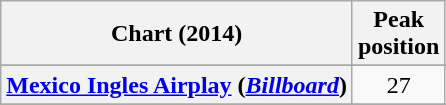<table class="wikitable sortable plainrowheaders">
<tr>
<th>Chart (2014)</th>
<th>Peak<br>position</th>
</tr>
<tr>
</tr>
<tr>
</tr>
<tr>
</tr>
<tr>
<th scope="row"><a href='#'>Mexico Ingles Airplay</a> (<a href='#'><em>Billboard</em></a>)</th>
<td align="center">27</td>
</tr>
<tr>
</tr>
<tr>
</tr>
<tr>
</tr>
</table>
